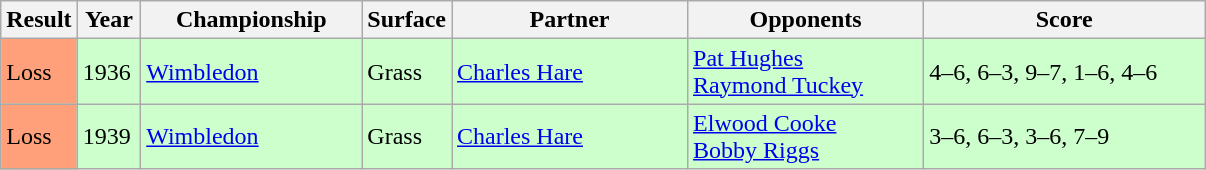<table class="sortable wikitable">
<tr>
<th style="width:40px">Result</th>
<th style="width:35px">Year</th>
<th style="width:140px">Championship</th>
<th style="width:50px">Surface</th>
<th style="width:150px">Partner</th>
<th style="width:150px">Opponents</th>
<th style="width:180px" class="unsortable">Score</th>
</tr>
<tr style="background:#cfc;">
<td style="background:#ffa07a;">Loss</td>
<td>1936</td>
<td><a href='#'>Wimbledon</a></td>
<td>Grass</td>
<td> <a href='#'>Charles Hare</a></td>
<td> <a href='#'>Pat Hughes</a><br> <a href='#'>Raymond Tuckey</a></td>
<td>4–6, 6–3, 9–7, 1–6, 4–6</td>
</tr>
<tr style="background:#cfc;">
<td style="background:#ffa07a;">Loss</td>
<td>1939</td>
<td><a href='#'>Wimbledon</a></td>
<td>Grass</td>
<td> <a href='#'>Charles Hare</a></td>
<td> <a href='#'>Elwood Cooke</a><br> <a href='#'>Bobby Riggs</a></td>
<td>3–6, 6–3, 3–6, 7–9</td>
</tr>
</table>
